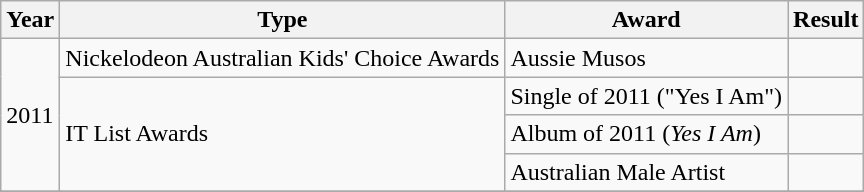<table class="wikitable">
<tr>
<th>Year</th>
<th>Type</th>
<th>Award</th>
<th>Result</th>
</tr>
<tr>
<td rowspan="4">2011</td>
<td>Nickelodeon Australian Kids' Choice Awards</td>
<td>Aussie Musos</td>
<td></td>
</tr>
<tr>
<td rowspan="3">IT List Awards</td>
<td>Single of 2011 ("Yes I Am")</td>
<td></td>
</tr>
<tr>
<td>Album of 2011 (<em>Yes I Am</em>)</td>
<td></td>
</tr>
<tr>
<td>Australian Male Artist</td>
<td></td>
</tr>
<tr>
</tr>
</table>
